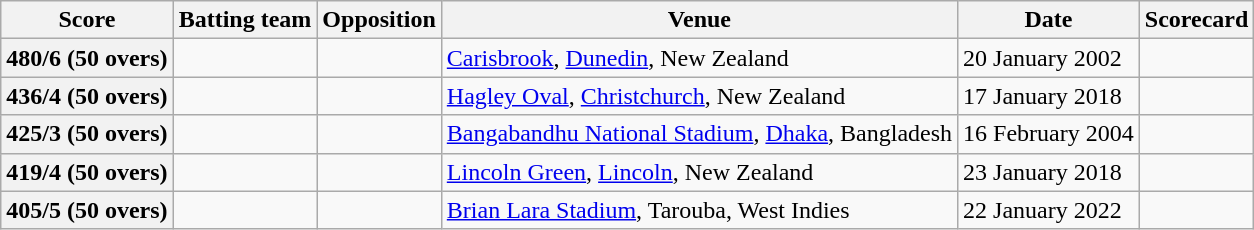<table class="wikitable">
<tr>
<th>Score</th>
<th>Batting team</th>
<th>Opposition</th>
<th>Venue</th>
<th>Date</th>
<th>Scorecard</th>
</tr>
<tr>
<th>480/6 (50 overs)</th>
<td></td>
<td></td>
<td><a href='#'>Carisbrook</a>, <a href='#'>Dunedin</a>, New Zealand</td>
<td>20 January 2002</td>
<td></td>
</tr>
<tr>
<th>436/4 (50 overs)</th>
<td></td>
<td></td>
<td><a href='#'>Hagley Oval</a>, <a href='#'>Christchurch</a>, New Zealand</td>
<td>17 January 2018</td>
<td></td>
</tr>
<tr>
<th>425/3 (50 overs)</th>
<td></td>
<td></td>
<td><a href='#'>Bangabandhu National Stadium</a>, <a href='#'>Dhaka</a>, Bangladesh</td>
<td>16 February 2004</td>
<td></td>
</tr>
<tr>
<th>419/4 (50 overs)</th>
<td></td>
<td></td>
<td><a href='#'>Lincoln Green</a>, <a href='#'>Lincoln</a>, New Zealand</td>
<td>23 January 2018</td>
<td></td>
</tr>
<tr>
<th>405/5 (50 overs)</th>
<td></td>
<td></td>
<td><a href='#'>Brian Lara Stadium</a>, Tarouba, West Indies</td>
<td>22 January 2022</td>
<td></td>
</tr>
</table>
